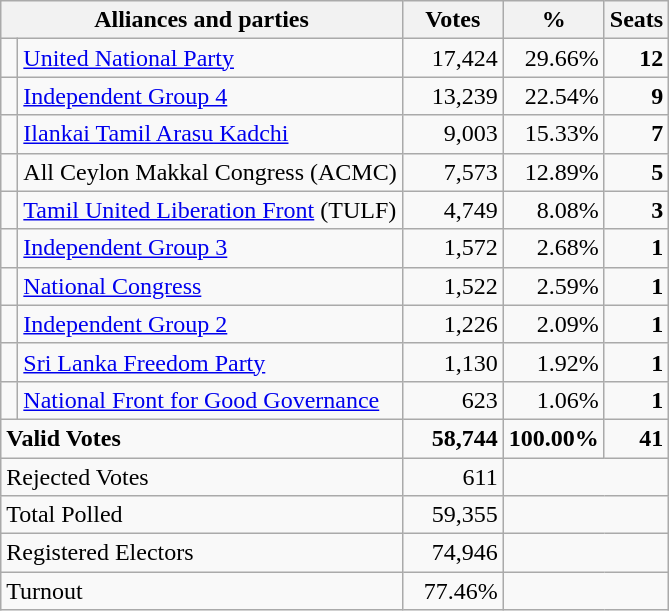<table class="wikitable" border="1" style="text-align:right;">
<tr>
<th valign=bottom align=left colspan=2>Alliances and parties</th>
<th valign=bottom align=center width="60">Votes</th>
<th valign=bottom align=center width="50">%</th>
<th valign=bottom align=center>Seats</th>
</tr>
<tr>
<td bgcolor=> </td>
<td align=left><a href='#'>United National Party</a></td>
<td>17,424</td>
<td>29.66%</td>
<td><strong>12</strong></td>
</tr>
<tr>
<td bgcolor=> </td>
<td align=left><a href='#'>Independent Group 4</a></td>
<td>13,239</td>
<td>22.54%</td>
<td><strong>9</strong></td>
</tr>
<tr>
<td bgcolor=> </td>
<td align=left><a href='#'>Ilankai Tamil Arasu Kadchi</a></td>
<td>9,003</td>
<td>15.33%</td>
<td><strong>7</strong></td>
</tr>
<tr>
<td></td>
<td align=left>All Ceylon Makkal Congress (ACMC)</td>
<td>7,573</td>
<td>12.89%</td>
<td><strong>5</strong></td>
</tr>
<tr>
<td></td>
<td align=left><a href='#'>Tamil United Liberation Front</a> (TULF)</td>
<td>4,749</td>
<td>8.08%</td>
<td><strong>3</strong></td>
</tr>
<tr>
<td></td>
<td align=left><a href='#'>Independent Group 3</a></td>
<td>1,572</td>
<td>2.68%</td>
<td><strong>1</strong></td>
</tr>
<tr>
<td></td>
<td align=left><a href='#'>National Congress</a></td>
<td>1,522</td>
<td>2.59%</td>
<td><strong>1</strong></td>
</tr>
<tr>
<td></td>
<td align=left><a href='#'>Independent Group 2</a></td>
<td>1,226</td>
<td>2.09%</td>
<td><strong>1</strong></td>
</tr>
<tr>
<td></td>
<td align=left><a href='#'>Sri Lanka Freedom Party</a></td>
<td>1,130</td>
<td>1.92%</td>
<td><strong>1</strong></td>
</tr>
<tr>
<td></td>
<td align=left><a href='#'>National Front for Good Governance</a></td>
<td>623</td>
<td>1.06%</td>
<td><strong>1</strong></td>
</tr>
<tr>
<td colspan=2 align=left><strong>Valid Votes</strong></td>
<td><strong>58,744</strong></td>
<td><strong>100.00%</strong></td>
<td><strong>41</strong></td>
</tr>
<tr>
<td colspan=2 align=left>Rejected Votes</td>
<td>611</td>
<td colspan=2></td>
</tr>
<tr>
<td colspan=2 align=left>Total Polled</td>
<td>59,355</td>
<td colspan=2></td>
</tr>
<tr>
<td colspan=2 align=left>Registered Electors</td>
<td>74,946</td>
<td colspan=2></td>
</tr>
<tr>
<td colspan=2 align=left>Turnout</td>
<td>77.46%</td>
<td colspan=2></td>
</tr>
</table>
